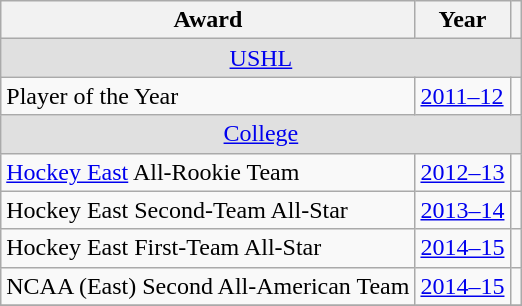<table class="wikitable">
<tr>
<th>Award</th>
<th>Year</th>
<th></th>
</tr>
<tr ALIGN="center" bgcolor="#e0e0e0">
<td colspan="3"><a href='#'>USHL</a></td>
</tr>
<tr>
<td>Player of the Year</td>
<td><a href='#'>2011–12</a></td>
<td></td>
</tr>
<tr ALIGN="center" bgcolor="#e0e0e0">
<td colspan="3"><a href='#'>College</a></td>
</tr>
<tr>
<td><a href='#'>Hockey East</a> All-Rookie Team</td>
<td><a href='#'>2012–13</a></td>
<td></td>
</tr>
<tr>
<td>Hockey East Second-Team All-Star</td>
<td><a href='#'>2013–14</a></td>
<td></td>
</tr>
<tr>
<td>Hockey East First-Team All-Star</td>
<td><a href='#'>2014–15</a></td>
<td></td>
</tr>
<tr>
<td>NCAA (East) Second All-American Team</td>
<td><a href='#'>2014–15</a></td>
<td></td>
</tr>
<tr>
</tr>
</table>
